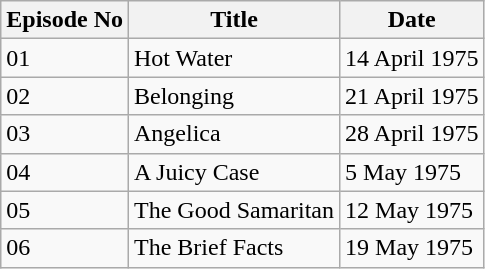<table class="wikitable">
<tr>
<th>Episode No</th>
<th>Title</th>
<th>Date</th>
</tr>
<tr>
<td>01</td>
<td>Hot Water</td>
<td>14 April 1975</td>
</tr>
<tr>
<td>02</td>
<td>Belonging</td>
<td>21 April 1975</td>
</tr>
<tr>
<td>03</td>
<td>Angelica</td>
<td>28 April 1975</td>
</tr>
<tr>
<td>04</td>
<td>A Juicy Case</td>
<td>5 May 1975</td>
</tr>
<tr>
<td>05</td>
<td>The Good Samaritan</td>
<td>12 May 1975</td>
</tr>
<tr>
<td>06</td>
<td>The Brief Facts</td>
<td>19 May 1975</td>
</tr>
</table>
